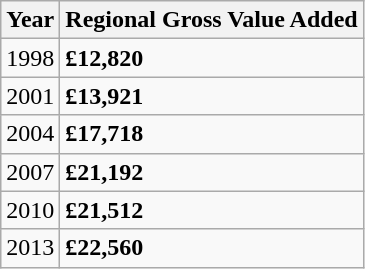<table class="wikitable">
<tr>
<th>Year</th>
<th>Regional Gross Value Added</th>
</tr>
<tr>
<td>1998</td>
<td><strong>£12,820</strong></td>
</tr>
<tr>
<td>2001</td>
<td><strong>£13,921</strong></td>
</tr>
<tr>
<td>2004</td>
<td><strong>£17,718</strong></td>
</tr>
<tr>
<td>2007</td>
<td><strong>£21,192</strong></td>
</tr>
<tr>
<td>2010</td>
<td><strong>£21,512</strong></td>
</tr>
<tr>
<td>2013</td>
<td><strong>£22,560</strong></td>
</tr>
</table>
